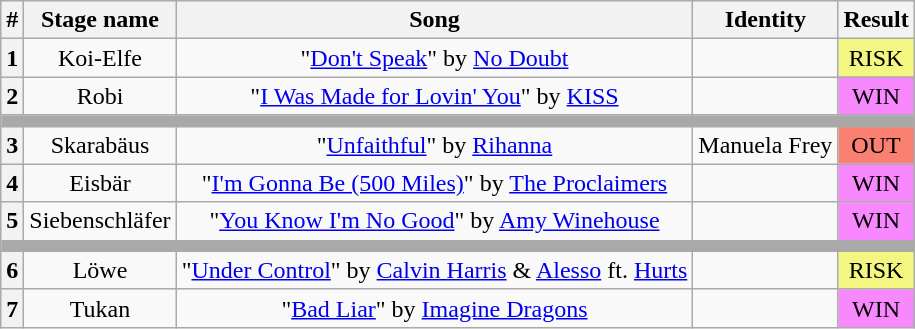<table class="wikitable plainrowheaders" style="text-align: center">
<tr>
<th>#</th>
<th>Stage name</th>
<th>Song</th>
<th>Identity</th>
<th>Result</th>
</tr>
<tr>
<th>1</th>
<td>Koi-Elfe</td>
<td>"<a href='#'>Don't Speak</a>" by <a href='#'>No Doubt</a></td>
<td></td>
<td bgcolor="#F3F781">RISK</td>
</tr>
<tr>
<th>2</th>
<td>Robi</td>
<td>"<a href='#'>I Was Made for Lovin' You</a>" by <a href='#'>KISS</a></td>
<td></td>
<td bgcolor="F888FD">WIN</td>
</tr>
<tr>
<td colspan="5" style="background:darkgray"></td>
</tr>
<tr>
<th>3</th>
<td>Skarabäus</td>
<td>"<a href='#'>Unfaithful</a>" by <a href='#'>Rihanna</a></td>
<td>Manuela Frey</td>
<td bgcolor="salmon">OUT</td>
</tr>
<tr>
<th>4</th>
<td>Eisbär</td>
<td>"<a href='#'>I'm Gonna Be (500 Miles)</a>" by <a href='#'>The Proclaimers</a></td>
<td></td>
<td bgcolor="F888FD">WIN</td>
</tr>
<tr>
<th>5</th>
<td>Siebenschläfer</td>
<td>"<a href='#'>You Know I'm No Good</a>" by <a href='#'>Amy Winehouse</a></td>
<td></td>
<td bgcolor="F888FD">WIN</td>
</tr>
<tr>
<td colspan="5" style="background:darkgray"></td>
</tr>
<tr>
<th>6</th>
<td>Löwe</td>
<td>"<a href='#'>Under Control</a>" by <a href='#'>Calvin Harris</a> & <a href='#'>Alesso</a> ft. <a href='#'>Hurts</a></td>
<td></td>
<td bgcolor="#F3F781">RISK</td>
</tr>
<tr>
<th>7</th>
<td>Tukan</td>
<td>"<a href='#'>Bad Liar</a>" by <a href='#'>Imagine Dragons</a></td>
<td></td>
<td bgcolor="F888FD">WIN</td>
</tr>
</table>
